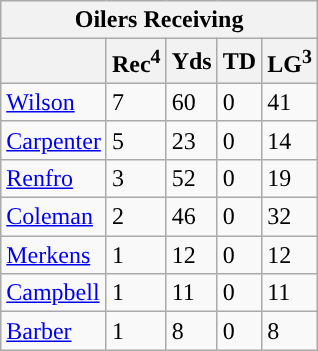<table class="wikitable">
<tr>
<th colspan="5">Oilers Receiving</th>
</tr>
<tr>
<th></th>
<th>Rec<sup>4</sup></th>
<th>Yds</th>
<th>TD</th>
<th>LG<sup>3</sup></th>
</tr>
<tr>
<td><a href='#'>Wilson</a></td>
<td>7</td>
<td>60</td>
<td>0</td>
<td>41</td>
</tr>
<tr>
<td><a href='#'>Carpenter</a></td>
<td>5</td>
<td>23</td>
<td>0</td>
<td>14</td>
</tr>
<tr>
<td><a href='#'>Renfro</a></td>
<td>3</td>
<td>52</td>
<td>0</td>
<td>19</td>
</tr>
<tr>
<td><a href='#'>Coleman</a></td>
<td>2</td>
<td>46</td>
<td>0</td>
<td>32</td>
</tr>
<tr>
<td><a href='#'>Merkens</a></td>
<td>1</td>
<td>12</td>
<td>0</td>
<td>12</td>
</tr>
<tr>
<td><a href='#'>Campbell</a></td>
<td>1</td>
<td>11</td>
<td>0</td>
<td>11</td>
</tr>
<tr>
<td><a href='#'>Barber</a></td>
<td>1</td>
<td>8</td>
<td>0</td>
<td>8</td>
</tr>
</table>
